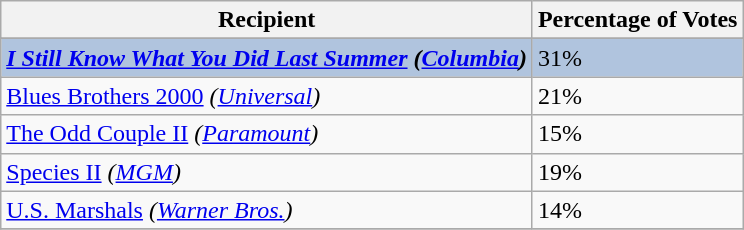<table class="wikitable sortable plainrowheaders">
<tr>
<th>Recipient</th>
<th>Percentage of Votes</th>
</tr>
<tr>
</tr>
<tr style="background:#B0C4DE;">
<td><strong><em><a href='#'>I Still Know What You Did Last Summer</a><em> (<a href='#'>Columbia</a>)<strong></td>
<td></strong>31%<strong></td>
</tr>
<tr>
<td></em><a href='#'>Blues Brothers 2000</a><em> (<a href='#'>Universal</a>)</td>
<td>21%</td>
</tr>
<tr>
<td></em><a href='#'>The Odd Couple II</a><em> (<a href='#'>Paramount</a>)</td>
<td>15%</td>
</tr>
<tr>
<td></em><a href='#'>Species II</a><em> (<a href='#'>MGM</a>)</td>
<td>19%</td>
</tr>
<tr>
<td></em><a href='#'>U.S. Marshals</a><em> (<a href='#'>Warner Bros.</a>)</td>
<td>14%</td>
</tr>
<tr>
</tr>
</table>
